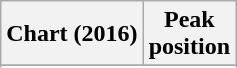<table class="wikitable sortable plainrowheaders" style="text-align:center">
<tr>
<th scope="col">Chart (2016)</th>
<th scope="col">Peak<br>position</th>
</tr>
<tr>
</tr>
<tr>
</tr>
</table>
